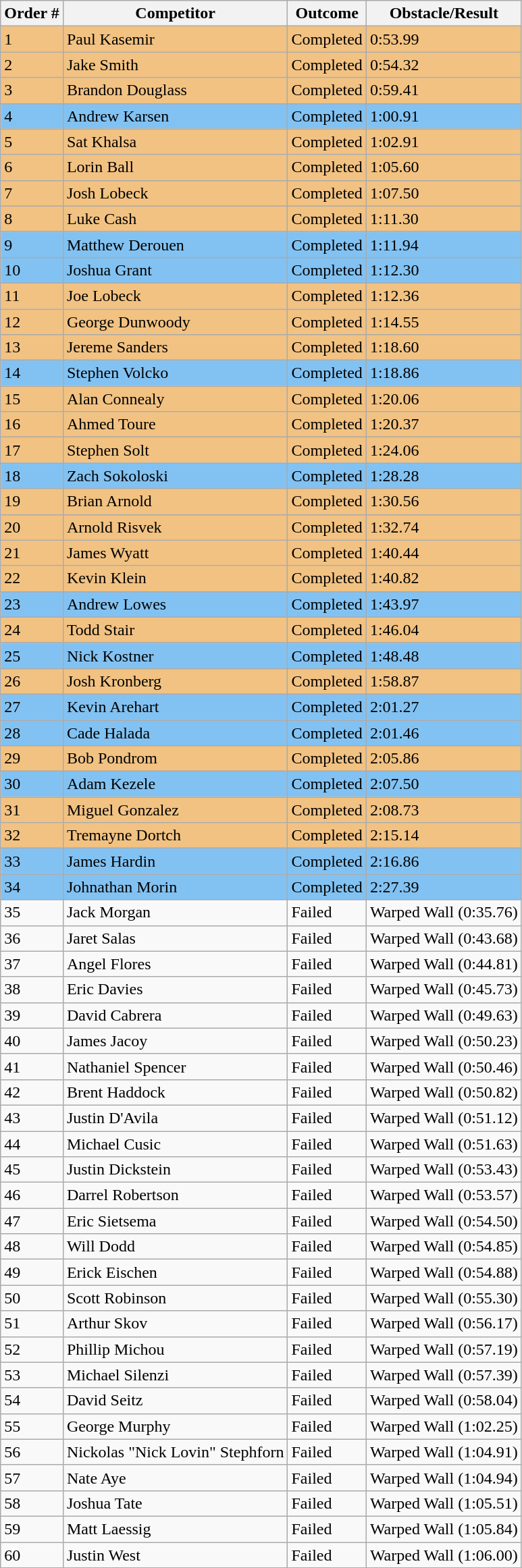<table class="wikitable sortable">
<tr>
<th>Order #</th>
<th>Competitor</th>
<th>Outcome</th>
<th>Obstacle/Result</th>
</tr>
<tr style="background-color:#f2c282">
<td>1</td>
<td>Paul Kasemir</td>
<td>Completed</td>
<td>0:53.99</td>
</tr>
<tr style="background-color:#f2c282">
<td>2</td>
<td>Jake Smith</td>
<td>Completed</td>
<td>0:54.32</td>
</tr>
<tr style="background-color:#f2c282">
<td>3</td>
<td>Brandon Douglass</td>
<td>Completed</td>
<td>0:59.41</td>
</tr>
<tr style="background-color:#82c2f2">
<td>4</td>
<td>Andrew Karsen</td>
<td>Completed</td>
<td>1:00.91</td>
</tr>
<tr style="background-color:#f2c282">
<td>5</td>
<td>Sat Khalsa</td>
<td>Completed</td>
<td>1:02.91</td>
</tr>
<tr style="background-color:#f2c282">
<td>6</td>
<td>Lorin Ball</td>
<td>Completed</td>
<td>1:05.60</td>
</tr>
<tr style="background-color:#f2c282">
<td>7</td>
<td>Josh Lobeck</td>
<td>Completed</td>
<td>1:07.50</td>
</tr>
<tr style="background-color:#f2c282">
<td>8</td>
<td>Luke Cash</td>
<td>Completed</td>
<td>1:11.30</td>
</tr>
<tr style="background-color:#82c2f2">
<td>9</td>
<td>Matthew Derouen</td>
<td>Completed</td>
<td>1:11.94</td>
</tr>
<tr style="background-color:#82c2f2">
<td>10</td>
<td>Joshua Grant</td>
<td>Completed</td>
<td>1:12.30</td>
</tr>
<tr style="background-color:#f2c282">
<td>11</td>
<td>Joe Lobeck</td>
<td>Completed</td>
<td>1:12.36</td>
</tr>
<tr style="background-color:#f2c282">
<td>12</td>
<td>George Dunwoody</td>
<td>Completed</td>
<td>1:14.55</td>
</tr>
<tr style="background-color:#f2c282">
<td>13</td>
<td>Jereme Sanders</td>
<td>Completed</td>
<td>1:18.60</td>
</tr>
<tr style="background-color:#82c2f2">
<td>14</td>
<td>Stephen Volcko</td>
<td>Completed</td>
<td>1:18.86</td>
</tr>
<tr style="background-color:#f2c282">
<td>15</td>
<td>Alan Connealy</td>
<td>Completed</td>
<td>1:20.06</td>
</tr>
<tr style="background-color:#f2c282">
<td>16</td>
<td>Ahmed Toure</td>
<td>Completed</td>
<td>1:20.37</td>
</tr>
<tr style="background-color:#f2c282">
<td>17</td>
<td>Stephen Solt</td>
<td>Completed</td>
<td>1:24.06</td>
</tr>
<tr style="background-color:#82c2f2">
<td>18</td>
<td>Zach Sokoloski</td>
<td>Completed</td>
<td>1:28.28</td>
</tr>
<tr style="background-color:#f2c282">
<td>19</td>
<td>Brian Arnold</td>
<td>Completed</td>
<td>1:30.56</td>
</tr>
<tr style="background-color:#f2c282">
<td>20</td>
<td>Arnold Risvek</td>
<td>Completed</td>
<td>1:32.74</td>
</tr>
<tr style="background-color:#f2c282">
<td>21</td>
<td>James Wyatt</td>
<td>Completed</td>
<td>1:40.44</td>
</tr>
<tr style="background-color:#f2c282">
<td>22</td>
<td>Kevin Klein</td>
<td>Completed</td>
<td>1:40.82</td>
</tr>
<tr style="background-color:#82c2f2">
<td>23</td>
<td>Andrew Lowes</td>
<td>Completed</td>
<td>1:43.97</td>
</tr>
<tr style="background-color:#f2c282">
<td>24</td>
<td>Todd Stair</td>
<td>Completed</td>
<td>1:46.04</td>
</tr>
<tr style="background-color:#82c2f2">
<td>25</td>
<td>Nick Kostner</td>
<td>Completed</td>
<td>1:48.48</td>
</tr>
<tr style="background-color:#f2c282">
<td>26</td>
<td>Josh Kronberg</td>
<td>Completed</td>
<td>1:58.87</td>
</tr>
<tr style="background-color:#82c2f2">
<td>27</td>
<td>Kevin Arehart</td>
<td>Completed</td>
<td>2:01.27</td>
</tr>
<tr style="background-color:#82c2f2">
<td>28</td>
<td>Cade Halada</td>
<td>Completed</td>
<td>2:01.46</td>
</tr>
<tr style="background-color:#f2c282">
<td>29</td>
<td>Bob Pondrom</td>
<td>Completed</td>
<td>2:05.86</td>
</tr>
<tr style="background-color:#82c2f2">
<td>30</td>
<td>Adam Kezele</td>
<td>Completed</td>
<td>2:07.50</td>
</tr>
<tr style="background-color:#f2c282">
<td>31</td>
<td>Miguel Gonzalez</td>
<td>Completed</td>
<td>2:08.73</td>
</tr>
<tr style="background-color:#f2c282">
<td>32</td>
<td>Tremayne Dortch</td>
<td>Completed</td>
<td>2:15.14</td>
</tr>
<tr style="background-color:#82c2f2">
<td>33</td>
<td>James Hardin</td>
<td>Completed</td>
<td>2:16.86</td>
</tr>
<tr style="background-color:#82c2f2">
<td>34</td>
<td>Johnathan Morin</td>
<td>Completed</td>
<td>2:27.39</td>
</tr>
<tr>
<td>35</td>
<td>Jack Morgan</td>
<td>Failed</td>
<td>Warped Wall (0:35.76)</td>
</tr>
<tr>
<td>36</td>
<td>Jaret Salas</td>
<td>Failed</td>
<td>Warped Wall (0:43.68)</td>
</tr>
<tr>
<td>37</td>
<td>Angel Flores</td>
<td>Failed</td>
<td>Warped Wall (0:44.81)</td>
</tr>
<tr>
<td>38</td>
<td>Eric Davies</td>
<td>Failed</td>
<td>Warped Wall (0:45.73)</td>
</tr>
<tr>
<td>39</td>
<td>David Cabrera</td>
<td>Failed</td>
<td>Warped Wall (0:49.63)</td>
</tr>
<tr>
<td>40</td>
<td>James Jacoy</td>
<td>Failed</td>
<td>Warped Wall (0:50.23)</td>
</tr>
<tr>
<td>41</td>
<td>Nathaniel Spencer</td>
<td>Failed</td>
<td>Warped Wall (0:50.46)</td>
</tr>
<tr>
<td>42</td>
<td>Brent Haddock</td>
<td>Failed</td>
<td>Warped Wall (0:50.82)</td>
</tr>
<tr>
<td>43</td>
<td>Justin D'Avila</td>
<td>Failed</td>
<td>Warped Wall (0:51.12)</td>
</tr>
<tr>
<td>44</td>
<td>Michael Cusic</td>
<td>Failed</td>
<td>Warped Wall (0:51.63)</td>
</tr>
<tr>
<td>45</td>
<td>Justin Dickstein</td>
<td>Failed</td>
<td>Warped Wall (0:53.43)</td>
</tr>
<tr>
<td>46</td>
<td>Darrel Robertson</td>
<td>Failed</td>
<td>Warped Wall (0:53.57)</td>
</tr>
<tr>
<td>47</td>
<td>Eric Sietsema</td>
<td>Failed</td>
<td>Warped Wall (0:54.50)</td>
</tr>
<tr>
<td>48</td>
<td>Will Dodd</td>
<td>Failed</td>
<td>Warped Wall (0:54.85)</td>
</tr>
<tr>
<td>49</td>
<td>Erick Eischen</td>
<td>Failed</td>
<td>Warped Wall (0:54.88)</td>
</tr>
<tr>
<td>50</td>
<td>Scott Robinson</td>
<td>Failed</td>
<td>Warped Wall (0:55.30)</td>
</tr>
<tr>
<td>51</td>
<td>Arthur Skov</td>
<td>Failed</td>
<td>Warped Wall (0:56.17)</td>
</tr>
<tr>
<td>52</td>
<td>Phillip Michou</td>
<td>Failed</td>
<td>Warped Wall (0:57.19)</td>
</tr>
<tr>
<td>53</td>
<td>Michael Silenzi</td>
<td>Failed</td>
<td>Warped Wall (0:57.39)</td>
</tr>
<tr>
<td>54</td>
<td>David Seitz</td>
<td>Failed</td>
<td>Warped Wall (0:58.04)</td>
</tr>
<tr>
<td>55</td>
<td>George Murphy</td>
<td>Failed</td>
<td>Warped Wall (1:02.25)</td>
</tr>
<tr>
<td>56</td>
<td>Nickolas "Nick Lovin" Stephforn</td>
<td>Failed</td>
<td>Warped Wall (1:04.91)</td>
</tr>
<tr>
<td>57</td>
<td>Nate Aye</td>
<td>Failed</td>
<td>Warped Wall (1:04.94)</td>
</tr>
<tr>
<td>58</td>
<td>Joshua Tate</td>
<td>Failed</td>
<td>Warped Wall (1:05.51)</td>
</tr>
<tr>
<td>59</td>
<td>Matt Laessig</td>
<td>Failed</td>
<td>Warped Wall (1:05.84)</td>
</tr>
<tr>
<td>60</td>
<td>Justin West</td>
<td>Failed</td>
<td>Warped Wall (1:06.00)</td>
</tr>
</table>
